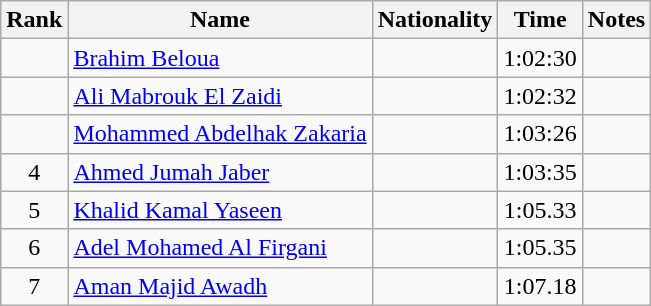<table class="wikitable sortable" style="text-align:center">
<tr>
<th>Rank</th>
<th>Name</th>
<th>Nationality</th>
<th>Time</th>
<th>Notes</th>
</tr>
<tr>
<td></td>
<td align=left><a href='#'>Brahim Beloua</a></td>
<td align=left></td>
<td>1:02:30</td>
<td></td>
</tr>
<tr>
<td></td>
<td align=left><a href='#'>Ali Mabrouk El Zaidi</a></td>
<td align=left></td>
<td>1:02:32</td>
<td></td>
</tr>
<tr>
<td></td>
<td align=left><a href='#'>Mohammed Abdelhak Zakaria</a></td>
<td align=left></td>
<td>1:03:26</td>
<td></td>
</tr>
<tr>
<td>4</td>
<td align=left><a href='#'>Ahmed Jumah Jaber</a></td>
<td align=left></td>
<td>1:03:35</td>
<td></td>
</tr>
<tr>
<td>5</td>
<td align=left><a href='#'>Khalid Kamal Yaseen</a></td>
<td align=left></td>
<td>1:05.33</td>
<td></td>
</tr>
<tr>
<td>6</td>
<td align=left><a href='#'>Adel Mohamed Al Firgani</a></td>
<td align=left></td>
<td>1:05.35</td>
<td></td>
</tr>
<tr>
<td>7</td>
<td align=left><a href='#'>Aman Majid Awadh</a></td>
<td align=left></td>
<td>1:07.18</td>
<td></td>
</tr>
</table>
